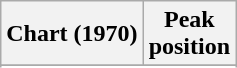<table class="wikitable sortable plainrowheaders" style="text-align:center">
<tr>
<th scope="col">Chart (1970)</th>
<th scope="col">Peak<br>position</th>
</tr>
<tr>
</tr>
<tr>
</tr>
</table>
